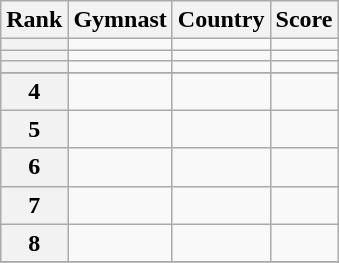<table class="wikitable sortable">
<tr>
<th>Rank</th>
<th>Gymnast</th>
<th>Country</th>
<th>Score</th>
</tr>
<tr>
<th></th>
<td></td>
<td></td>
<td></td>
</tr>
<tr>
<th></th>
<td></td>
<td></td>
<td></td>
</tr>
<tr>
<th></th>
<td></td>
<td></td>
<td></td>
</tr>
<tr>
</tr>
<tr>
<th>4</th>
<td></td>
<td></td>
<td></td>
</tr>
<tr>
<th>5</th>
<td></td>
<td></td>
<td></td>
</tr>
<tr>
<th>6</th>
<td></td>
<td></td>
<td></td>
</tr>
<tr>
<th>7</th>
<td></td>
<td></td>
<td></td>
</tr>
<tr>
<th>8</th>
<td></td>
<td></td>
<td></td>
</tr>
<tr>
</tr>
</table>
